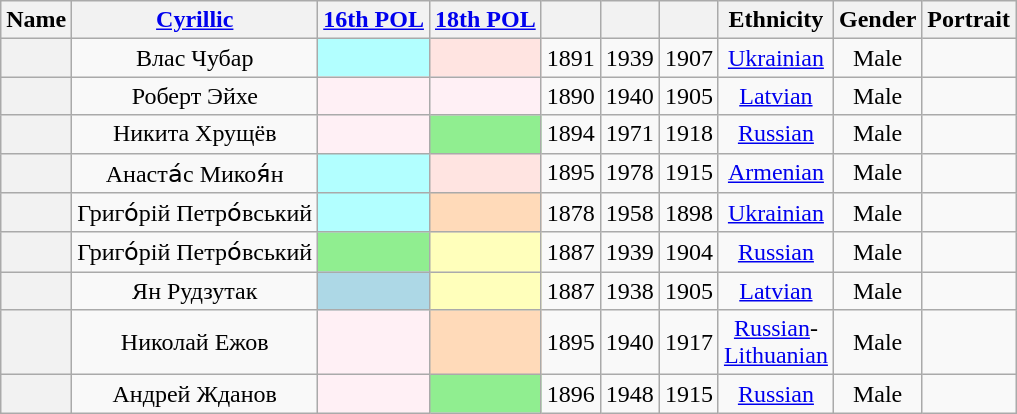<table class="wikitable sortable" style=text-align:center>
<tr>
<th scope="col">Name</th>
<th scope="col" class="unsortable"><a href='#'>Cyrillic</a></th>
<th scope="col"><a href='#'>16th POL</a></th>
<th scope="col"><a href='#'>18th POL</a></th>
<th scope="col"></th>
<th scope="col"></th>
<th scope="col"></th>
<th scope="col">Ethnicity</th>
<th scope="col">Gender</th>
<th scope="col" class="unsortable">Portrait</th>
</tr>
<tr>
<th align="center" scope="row" style="font-weight:normal;"></th>
<td>Влас Чубар</td>
<td bgcolor = #B2FFFF></td>
<td bgcolor = MistyRose></td>
<td>1891</td>
<td>1939</td>
<td>1907</td>
<td><a href='#'>Ukrainian</a></td>
<td>Male</td>
<td></td>
</tr>
<tr>
<th align="center" scope="row" style="font-weight:normal;"></th>
<td>Роберт Эйхе</td>
<td bgcolor = LavenderBlush></td>
<td bgcolor = LavenderBlush></td>
<td>1890</td>
<td>1940</td>
<td>1905</td>
<td><a href='#'>Latvian</a></td>
<td>Male</td>
<td></td>
</tr>
<tr>
<th align="center" scope="row" style="font-weight:normal;"></th>
<td>Никита Хрущёв</td>
<td bgcolor = LavenderBlush></td>
<td bgcolor = LightGreen></td>
<td>1894</td>
<td>1971</td>
<td>1918</td>
<td><a href='#'>Russian</a></td>
<td>Male</td>
<td></td>
</tr>
<tr>
<th align="center" scope="row" style="font-weight:normal;"></th>
<td>Анаста́с Микоя́н</td>
<td bgcolor = #B2FFFF></td>
<td bgcolor = MistyRose></td>
<td>1895</td>
<td>1978</td>
<td>1915</td>
<td><a href='#'>Armenian</a></td>
<td>Male</td>
<td></td>
</tr>
<tr>
<th align="center" scope="row" style="font-weight:normal;"></th>
<td>Григо́рій Петро́вський</td>
<td bgcolor = #B2FFFF></td>
<td bgcolor = PeachPuff></td>
<td>1878</td>
<td>1958</td>
<td>1898</td>
<td><a href='#'>Ukrainian</a></td>
<td>Male</td>
<td></td>
</tr>
<tr>
<th align="center" scope="row" style="font-weight:normal;"></th>
<td>Григо́рій Петро́вський</td>
<td bgcolor = LightGreen></td>
<td bgcolor = ffffbb></td>
<td>1887</td>
<td>1939</td>
<td>1904</td>
<td><a href='#'>Russian</a></td>
<td>Male</td>
<td></td>
</tr>
<tr>
<th align="center" scope="row" style="font-weight:normal;"></th>
<td>Ян Рудзутак</td>
<td bgcolor = LightBlue></td>
<td bgcolor = ffffbb></td>
<td>1887</td>
<td>1938</td>
<td>1905</td>
<td><a href='#'>Latvian</a></td>
<td>Male</td>
<td></td>
</tr>
<tr>
<th align="center" scope="row" style="font-weight:normal;"></th>
<td>Николай Ежов</td>
<td bgcolor = LavenderBlush></td>
<td bgcolor = PeachPuff></td>
<td>1895</td>
<td>1940</td>
<td>1917</td>
<td><a href='#'>Russian</a>-<br><a href='#'>Lithuanian</a></td>
<td>Male</td>
<td></td>
</tr>
<tr>
<th align="center" scope="row" style="font-weight:normal;"></th>
<td>Андрей Жданов</td>
<td bgcolor = LavenderBlush></td>
<td bgcolor = LightGreen></td>
<td>1896</td>
<td>1948</td>
<td>1915</td>
<td><a href='#'>Russian</a></td>
<td>Male</td>
<td></td>
</tr>
</table>
